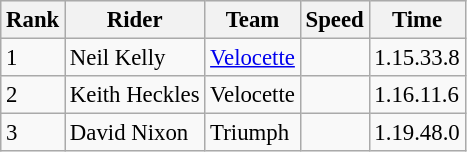<table class="wikitable" style="font-size: 95%;">
<tr style="background:#efefef;">
<th>Rank</th>
<th>Rider</th>
<th>Team</th>
<th>Speed</th>
<th>Time</th>
</tr>
<tr>
<td>1</td>
<td> Neil Kelly</td>
<td><a href='#'>Velocette</a></td>
<td></td>
<td>1.15.33.8</td>
</tr>
<tr>
<td>2</td>
<td> Keith Heckles</td>
<td>Velocette</td>
<td></td>
<td>1.16.11.6</td>
</tr>
<tr>
<td>3</td>
<td> David Nixon</td>
<td>Triumph</td>
<td></td>
<td>1.19.48.0</td>
</tr>
</table>
